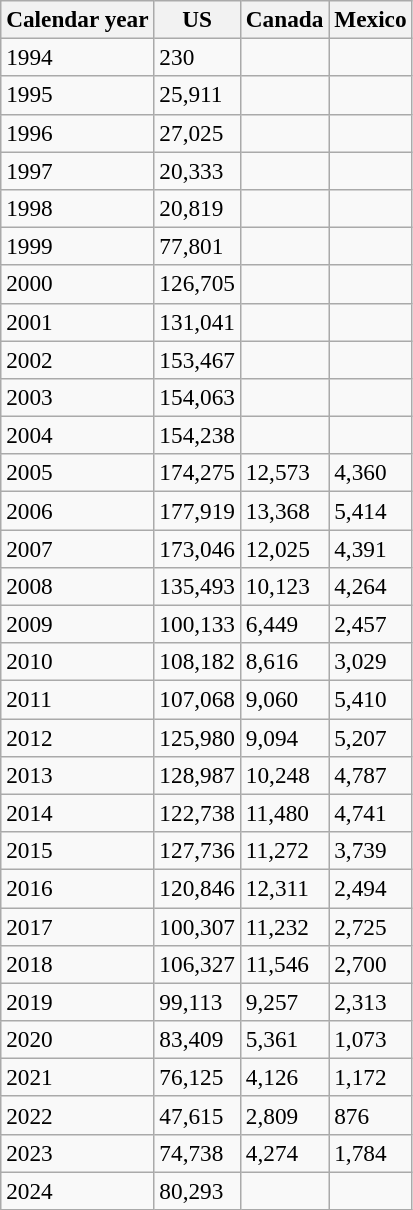<table class=wikitable style="font-size:97%">
<tr>
<th>Calendar year</th>
<th>US</th>
<th>Canada</th>
<th>Mexico</th>
</tr>
<tr>
<td>1994</td>
<td>230</td>
<td></td>
<td></td>
</tr>
<tr>
<td>1995</td>
<td>25,911</td>
<td></td>
<td></td>
</tr>
<tr>
<td>1996</td>
<td>27,025</td>
<td></td>
<td></td>
</tr>
<tr>
<td>1997</td>
<td>20,333</td>
<td></td>
<td></td>
</tr>
<tr>
<td>1998</td>
<td>20,819</td>
<td></td>
<td></td>
</tr>
<tr>
<td>1999</td>
<td>77,801</td>
<td></td>
<td></td>
</tr>
<tr>
<td>2000</td>
<td>126,705</td>
<td></td>
<td></td>
</tr>
<tr>
<td>2001</td>
<td>131,041</td>
<td></td>
<td></td>
</tr>
<tr>
<td>2002</td>
<td>153,467</td>
<td></td>
<td></td>
</tr>
<tr>
<td>2003</td>
<td>154,063</td>
<td></td>
<td></td>
</tr>
<tr>
<td>2004</td>
<td>154,238</td>
<td></td>
<td></td>
</tr>
<tr>
<td>2005</td>
<td>174,275</td>
<td>12,573</td>
<td>4,360</td>
</tr>
<tr>
<td>2006</td>
<td>177,919</td>
<td>13,368</td>
<td>5,414</td>
</tr>
<tr>
<td>2007</td>
<td>173,046</td>
<td>12,025</td>
<td>4,391</td>
</tr>
<tr>
<td>2008</td>
<td>135,493</td>
<td>10,123</td>
<td>4,264</td>
</tr>
<tr>
<td>2009</td>
<td>100,133</td>
<td>6,449</td>
<td>2,457</td>
</tr>
<tr>
<td>2010</td>
<td>108,182</td>
<td>8,616</td>
<td>3,029</td>
</tr>
<tr>
<td>2011</td>
<td>107,068</td>
<td>9,060</td>
<td>5,410</td>
</tr>
<tr>
<td>2012</td>
<td>125,980</td>
<td>9,094</td>
<td>5,207</td>
</tr>
<tr>
<td>2013</td>
<td>128,987</td>
<td>10,248</td>
<td>4,787</td>
</tr>
<tr>
<td>2014</td>
<td>122,738</td>
<td>11,480</td>
<td>4,741</td>
</tr>
<tr>
<td>2015</td>
<td>127,736</td>
<td>11,272</td>
<td>3,739</td>
</tr>
<tr>
<td>2016</td>
<td>120,846</td>
<td>12,311</td>
<td>2,494</td>
</tr>
<tr>
<td>2017</td>
<td>100,307</td>
<td>11,232</td>
<td>2,725</td>
</tr>
<tr>
<td>2018</td>
<td>106,327</td>
<td>11,546</td>
<td>2,700</td>
</tr>
<tr>
<td>2019</td>
<td>99,113</td>
<td>9,257</td>
<td>2,313</td>
</tr>
<tr>
<td>2020</td>
<td>83,409</td>
<td>5,361</td>
<td>1,073</td>
</tr>
<tr>
<td>2021</td>
<td>76,125</td>
<td>4,126</td>
<td>1,172</td>
</tr>
<tr>
<td>2022</td>
<td>47,615</td>
<td>2,809</td>
<td>876</td>
</tr>
<tr>
<td>2023</td>
<td>74,738</td>
<td>4,274</td>
<td>1,784</td>
</tr>
<tr>
<td>2024</td>
<td>80,293</td>
<td></td>
<td></td>
</tr>
</table>
